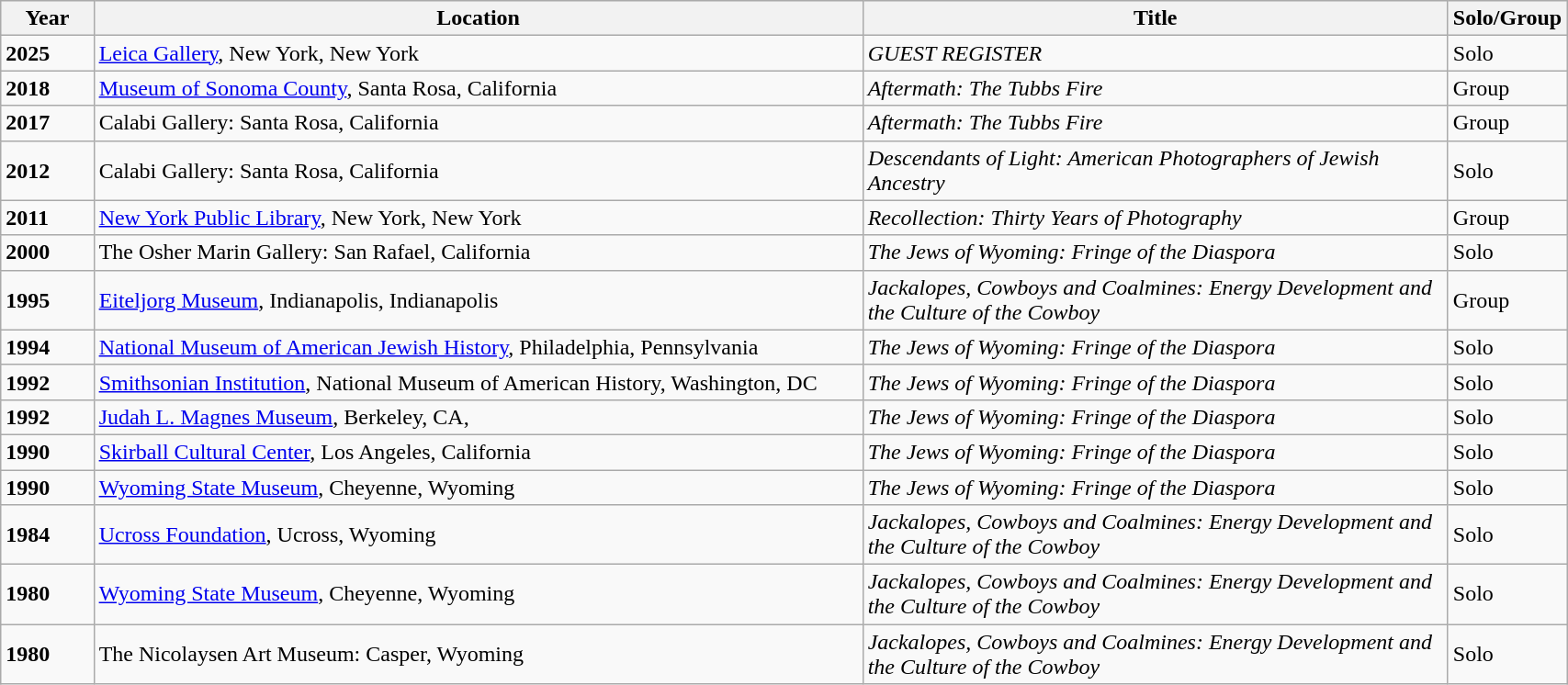<table class="wikitable" style="width:90%;">
<tr style="background:#efefef;">
<th style="width:6%;">Year</th>
<th style="width:50%;">Location</th>
<th style="width:38%;">Title</th>
<th style="width:6%;">Solo/Group</th>
</tr>
<tr valign=top>
<td><strong>2025</strong></td>
<td><a href='#'>Leica Gallery</a>, New York, New York</td>
<td><em>GUEST REGISTER</em></td>
<td>Solo</td>
</tr>
<tr>
<td><strong>2018</strong></td>
<td><a href='#'>Museum of Sonoma County</a>, Santa Rosa, California</td>
<td><em>Aftermath: The Tubbs Fire</em></td>
<td>Group</td>
</tr>
<tr>
<td><strong>2017</strong></td>
<td>Calabi Gallery: Santa Rosa, California</td>
<td><em>Aftermath: The Tubbs Fire</em></td>
<td>Group</td>
</tr>
<tr>
<td><strong>2012</strong></td>
<td>Calabi Gallery: Santa Rosa, California</td>
<td><em>Descendants of Light: American Photographers of Jewish Ancestry</em></td>
<td>Solo</td>
</tr>
<tr>
<td><strong>2011</strong></td>
<td><a href='#'>New York Public Library</a>, New York, New York</td>
<td><em>Recollection: Thirty Years of Photography</em></td>
<td>Group</td>
</tr>
<tr>
<td><strong>2000</strong></td>
<td>The Osher Marin Gallery: San Rafael, California</td>
<td><em>The Jews of Wyoming: Fringe of the Diaspora</em></td>
<td>Solo</td>
</tr>
<tr>
<td><strong>1995</strong></td>
<td><a href='#'>Eiteljorg Museum</a>, Indianapolis, Indianapolis</td>
<td><em>Jackalopes, Cowboys and Coalmines: Energy Development and the Culture of the Cowboy</em></td>
<td>Group</td>
</tr>
<tr>
<td><strong>1994</strong></td>
<td><a href='#'>National Museum of American Jewish History</a>, Philadelphia, Pennsylvania</td>
<td><em>The Jews of Wyoming: Fringe of the Diaspora</em></td>
<td>Solo</td>
</tr>
<tr>
<td><strong>1992</strong></td>
<td><a href='#'>Smithsonian Institution</a>, National Museum of American History, Washington, DC</td>
<td><em>The Jews of Wyoming: Fringe of the Diaspora</em></td>
<td>Solo</td>
</tr>
<tr>
<td><strong>1992</strong></td>
<td><a href='#'>Judah L. Magnes Museum</a>, Berkeley, CA,</td>
<td><em>The Jews of Wyoming: Fringe of the Diaspora</em></td>
<td>Solo</td>
</tr>
<tr>
<td><strong>1990</strong></td>
<td><a href='#'>Skirball Cultural Center</a>, Los Angeles, California</td>
<td><em>The Jews of Wyoming: Fringe of the Diaspora</em></td>
<td>Solo</td>
</tr>
<tr>
<td><strong>1990</strong></td>
<td><a href='#'>Wyoming State Museum</a>, Cheyenne, Wyoming</td>
<td><em>The Jews of Wyoming: Fringe of the Diaspora</em></td>
<td>Solo</td>
</tr>
<tr>
<td><strong>1984</strong></td>
<td><a href='#'>Ucross Foundation</a>, Ucross, Wyoming</td>
<td><em>Jackalopes, Cowboys and Coalmines: Energy Development and the Culture of the Cowboy</em></td>
<td>Solo</td>
</tr>
<tr>
<td><strong>1980</strong></td>
<td><a href='#'>Wyoming State Museum</a>, Cheyenne, Wyoming</td>
<td><em>Jackalopes, Cowboys and Coalmines: Energy Development and the Culture of the Cowboy</em></td>
<td>Solo</td>
</tr>
<tr>
<td><strong>1980</strong></td>
<td>The Nicolaysen Art Museum: Casper, Wyoming</td>
<td><em>Jackalopes, Cowboys and Coalmines: Energy Development and the Culture of the Cowboy</em></td>
<td>Solo</td>
</tr>
</table>
